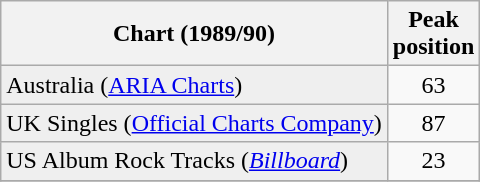<table class="wikitable sortable plainrowheaders">
<tr>
<th>Chart (1989/90)</th>
<th>Peak<br>position</th>
</tr>
<tr>
<td bgcolor="#efefef">Australia (<a href='#'>ARIA Charts</a>)</td>
<td align="center">63</td>
</tr>
<tr>
<td bgcolor="#efefef">UK Singles (<a href='#'>Official Charts Company</a>)</td>
<td align="center">87</td>
</tr>
<tr>
<td bgcolor="#efefef">US Album Rock Tracks (<em><a href='#'>Billboard</a></em>)</td>
<td align=center>23</td>
</tr>
<tr>
</tr>
</table>
